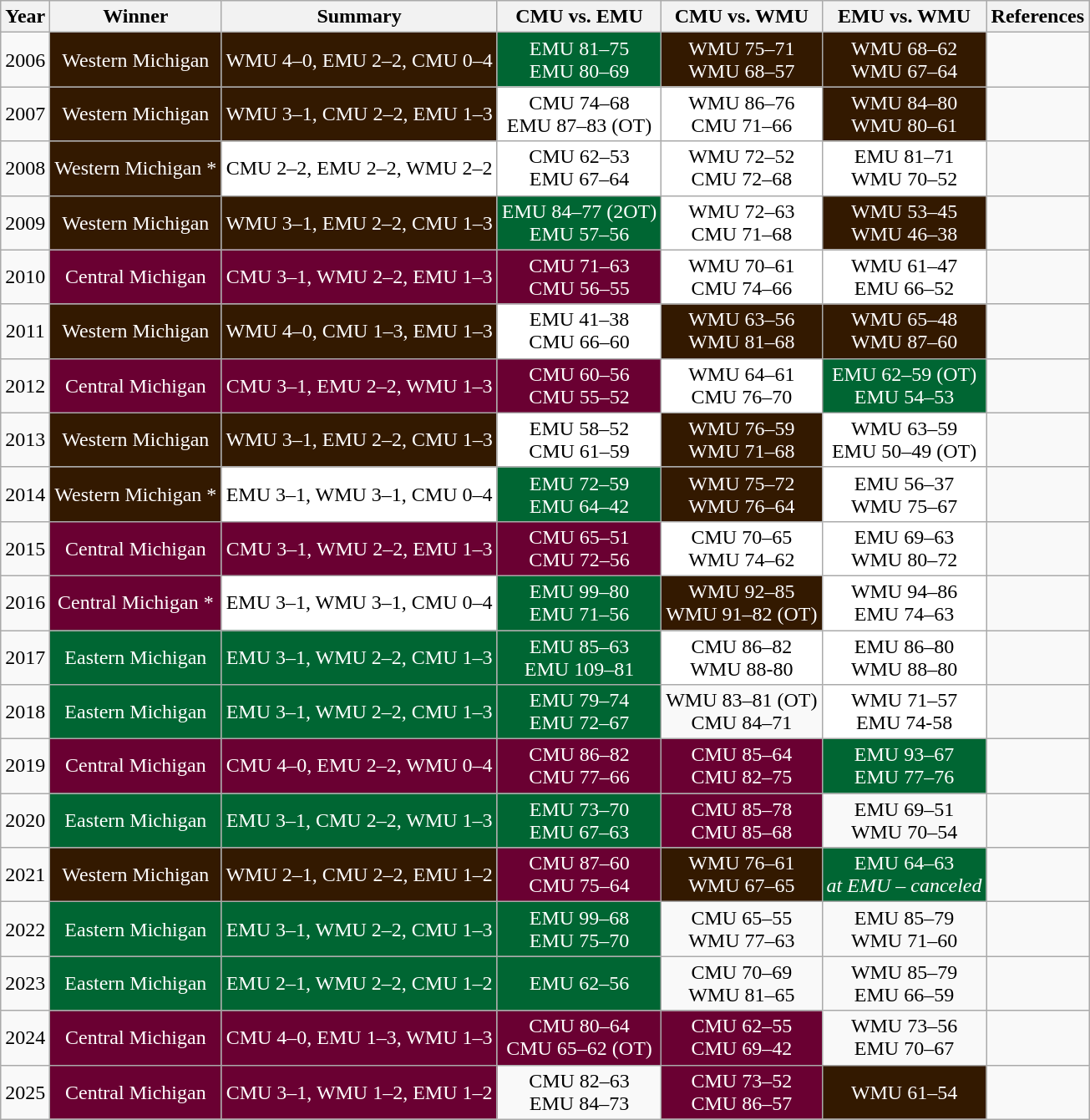<table class="wikitable" style="text-align:center">
<tr>
<th>Year</th>
<th>Winner</th>
<th>Summary</th>
<th>CMU vs. EMU</th>
<th>CMU vs. WMU</th>
<th>EMU vs. WMU</th>
<th>References</th>
</tr>
<tr>
<td>2006</td>
<td style="background:#331900; color:white">Western Michigan</td>
<td style="background:#331900; color:white">WMU 4–0, EMU 2–2, CMU 0–4</td>
<td style="background:#006633; color:white">EMU 81–75<br>EMU 80–69</td>
<td style="background:#331900; color:white">WMU 75–71<br>WMU 68–57</td>
<td style="background:#331900; color:white">WMU 68–62<br>WMU 67–64</td>
<td></td>
</tr>
<tr>
<td>2007</td>
<td style="background:#331900; color:white">Western Michigan</td>
<td style="background:#331900; color:white">WMU 3–1, CMU 2–2, EMU 1–3</td>
<td style="background:white">CMU 74–68<br>EMU 87–83 (OT)</td>
<td style="background:white">WMU 86–76<br>CMU 71–66</td>
<td style="background:#331900; color:white">WMU 84–80<br>WMU 80–61</td>
<td></td>
</tr>
<tr>
<td>2008</td>
<td style="background:#331900; color:white">Western Michigan *</td>
<td style="background:white">CMU 2–2, EMU 2–2, WMU 2–2</td>
<td style="background:white">CMU 62–53<br>EMU 67–64</td>
<td style="background:white">WMU 72–52<br>CMU 72–68</td>
<td style="background:white">EMU 81–71<br>WMU 70–52</td>
<td></td>
</tr>
<tr>
<td>2009</td>
<td style="background:#331900; color:white">Western Michigan</td>
<td style="background:#331900; color:white">WMU 3–1, EMU 2–2, CMU 1–3</td>
<td style="background:#006633; color:white">EMU 84–77 (2OT)<br>EMU 57–56</td>
<td style="background:white">WMU 72–63<br>CMU 71–68</td>
<td style="background:#331900; color:white">WMU 53–45<br>WMU 46–38</td>
<td></td>
</tr>
<tr>
<td>2010</td>
<td style="background:#6a0032; color:white">Central Michigan</td>
<td style="background:#6a0032; color:white">CMU 3–1, WMU 2–2, EMU 1–3</td>
<td style="background:#6a0032; color:white">CMU 71–63<br>CMU 56–55</td>
<td style="background:white">WMU 70–61<br>CMU 74–66</td>
<td style="background:white">WMU 61–47<br>EMU 66–52</td>
<td></td>
</tr>
<tr>
<td>2011</td>
<td style="background:#331900; color:white">Western Michigan</td>
<td style="background:#331900; color:white">WMU 4–0, CMU 1–3, EMU 1–3</td>
<td style="background:white">EMU 41–38<br>CMU 66–60</td>
<td style="background:#331900; color:white">WMU 63–56<br>WMU 81–68</td>
<td style="background:#331900; color:white">WMU 65–48<br>WMU 87–60</td>
<td></td>
</tr>
<tr>
<td>2012</td>
<td style="background:#6a0032; color:white">Central Michigan</td>
<td style="background:#6a0032; color:white">CMU 3–1, EMU 2–2, WMU 1–3</td>
<td style="background:#6a0032; color:white">CMU 60–56<br>CMU 55–52</td>
<td style="background:white">WMU 64–61<br>CMU 76–70</td>
<td style="background:#006633; color:white">EMU 62–59 (OT)<br>EMU 54–53</td>
<td></td>
</tr>
<tr>
<td>2013</td>
<td style="background:#331900; color:white">Western Michigan</td>
<td style="background:#331900; color:white">WMU 3–1, EMU 2–2, CMU 1–3</td>
<td style="background:white">EMU 58–52<br>CMU 61–59</td>
<td style="background:#331900; color:white">WMU 76–59<br>WMU 71–68</td>
<td style="background:white">WMU 63–59<br>EMU 50–49 (OT)</td>
<td></td>
</tr>
<tr>
<td>2014</td>
<td style="background:#331900; color:white">Western Michigan *</td>
<td style="background:white">EMU 3–1, WMU 3–1, CMU 0–4</td>
<td style="background:#006633; color:white">EMU 72–59<br>EMU 64–42</td>
<td style="background:#331900; color:white">WMU 75–72<br>WMU 76–64</td>
<td style="background:white">EMU 56–37<br>WMU 75–67</td>
<td></td>
</tr>
<tr>
<td>2015</td>
<td style="background:#6a0032; color:white">Central Michigan</td>
<td style="background:#6a0032; color:white">CMU 3–1, WMU 2–2, EMU 1–3</td>
<td style="background:#6a0032; color:white">CMU 65–51<br>CMU 72–56</td>
<td style="background:white">CMU 70–65<br>WMU 74–62</td>
<td style="background:white">EMU 69–63<br>WMU 80–72</td>
<td></td>
</tr>
<tr>
<td>2016</td>
<td style="background:#6a0032; color:white">Central Michigan *</td>
<td style="background:white">EMU 3–1, WMU 3–1, CMU 0–4</td>
<td style="background:#006633; color:white">EMU 99–80<br>EMU 71–56</td>
<td style="background:#331900; color:white">WMU 92–85<br>WMU 91–82 (OT)</td>
<td style="background:white">WMU 94–86<br>EMU 74–63</td>
<td></td>
</tr>
<tr>
<td>2017</td>
<td style="background:#006633; color:white">Eastern Michigan</td>
<td style="background:#006633; color:white">EMU 3–1, WMU 2–2, CMU 1–3</td>
<td style="background:#006633; color:white">EMU 85–63<br>EMU 109–81</td>
<td style="background: white">CMU 86–82<br>WMU 88-80</td>
<td style="background:white">EMU 86–80<br>WMU 88–80</td>
<td></td>
</tr>
<tr>
<td>2018</td>
<td style="background:#006633; color:white">Eastern Michigan</td>
<td style="background:#006633; color:white">EMU 3–1, WMU 2–2, CMU 1–3</td>
<td style="background:#006633; color:white">EMU 79–74<br>EMU 72–67</td>
<td>WMU 83–81 (OT)<br>CMU 84–71</td>
<td style="background:white">WMU 71–57<br>EMU 74-58</td>
<td></td>
</tr>
<tr>
<td>2019</td>
<td style="background:#6a0032; color:white">Central Michigan</td>
<td style="background:#6a0032; color:white">CMU 4–0, EMU 2–2, WMU 0–4</td>
<td style="background:#6a0032; color:white">CMU 86–82<br>CMU 77–66</td>
<td style="background:#6a0032; color:white">CMU 85–64<br>CMU 82–75</td>
<td style="background:#006633; color:white">EMU 93–67<br>EMU 77–76</td>
<td></td>
</tr>
<tr>
<td>2020</td>
<td style="background:#006633; color:white">Eastern Michigan</td>
<td style="background:#006633; color:white">EMU 3–1, CMU 2–2, WMU 1–3</td>
<td style="background:#006633; color:white">EMU 73–70<br>EMU 67–63</td>
<td style="background:#6a0032; color:white">CMU 85–78<br>CMU 85–68</td>
<td>EMU 69–51<br>WMU 70–54</td>
<td></td>
</tr>
<tr>
<td>2021</td>
<td style="background:#331900; color:white">Western Michigan</td>
<td style="background:#331900; color:white">WMU 2–1, CMU 2–2, EMU 1–2</td>
<td style="background:#6a0032; color:white">CMU 87–60<br>CMU 75–64</td>
<td style="background:#331900; color:white">WMU 76–61<br>WMU 67–65</td>
<td style="background:#006633; color:white">EMU 64–63<br><em>at EMU – canceled</em></td>
<td></td>
</tr>
<tr>
<td>2022</td>
<td style="background:#006633; color:white">Eastern Michigan</td>
<td style="background:#006633; color:white">EMU 3–1, WMU 2–2, CMU 1–3</td>
<td style="background:#006633; color:white">EMU 99–68<br>EMU 75–70</td>
<td>CMU 65–55<br>WMU 77–63</td>
<td>EMU 85–79<br>WMU 71–60</td>
<td></td>
</tr>
<tr>
<td>2023</td>
<td style="background:#006633; color:white">Eastern Michigan</td>
<td style="background:#006633; color:white">EMU 2–1, WMU 2–2, CMU 1–2</td>
<td style="background:#006633; color:white">EMU 62–56<br></td>
<td>CMU 70–69<br>WMU 81–65</td>
<td>WMU 85–79<br>EMU 66–59</td>
<td></td>
</tr>
<tr>
<td>2024</td>
<td style="background:#6a0032; color:white">Central Michigan</td>
<td style="background:#6A0032; color:white">CMU 4–0, EMU 1–3, WMU 1–3</td>
<td style="background:#6a0032; color:white">CMU 80–64<br>CMU 65–62 (OT)</td>
<td style="background:#6a0032; color:white">CMU 62–55<br>CMU 69–42</td>
<td>WMU 73–56<br>EMU 70–67</td>
<td></td>
</tr>
<tr>
<td>2025</td>
<td style="background:#6A0032; color:white">Central Michigan</td>
<td style="background:#6A0032; color:white">CMU 3–1, WMU 1–2, EMU 1–2</td>
<td>CMU 82–63<br>EMU 84–73</td>
<td style="background:#6a0032; color:white">CMU 73–52<br>CMU 86–57</td>
<td style="background:#331900; color:white">WMU 61–54</td>
<td></td>
</tr>
</table>
